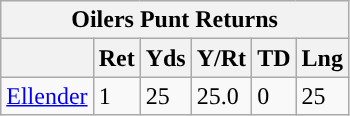<table class="wikitable">
<tr>
<th colspan="6">Oilers Punt Returns</th>
</tr>
<tr>
<th></th>
<th>Ret</th>
<th>Yds</th>
<th>Y/Rt</th>
<th>TD</th>
<th>Lng</th>
</tr>
<tr>
<td><a href='#'>Ellender</a></td>
<td>1</td>
<td>25</td>
<td>25.0</td>
<td>0</td>
<td>25</td>
</tr>
</table>
